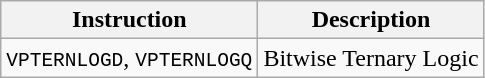<table class="wikitable">
<tr>
<th scope="col">Instruction</th>
<th scope="col">Description</th>
</tr>
<tr>
<td><code>VPTERNLOGD</code>, <code>VPTERNLOGQ</code></td>
<td>Bitwise Ternary Logic</td>
</tr>
</table>
